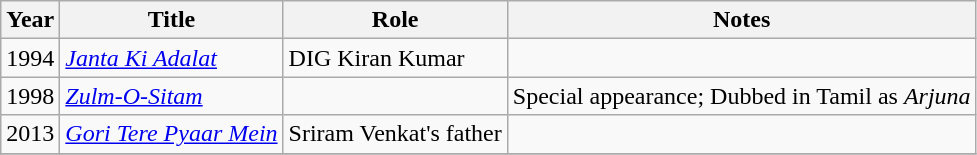<table class="wikitable sortable">
<tr>
<th>Year</th>
<th>Title</th>
<th>Role</th>
<th class="unsortable">Notes</th>
</tr>
<tr>
<td>1994</td>
<td><em><a href='#'>Janta Ki Adalat</a></em></td>
<td>DIG Kiran Kumar</td>
<td></td>
</tr>
<tr>
<td>1998</td>
<td><em><a href='#'>Zulm-O-Sitam</a></em></td>
<td></td>
<td>Special appearance; Dubbed in Tamil as <em>Arjuna</em></td>
</tr>
<tr>
<td>2013</td>
<td><em><a href='#'>Gori Tere Pyaar Mein</a></em></td>
<td>Sriram Venkat's father</td>
<td></td>
</tr>
<tr>
</tr>
</table>
